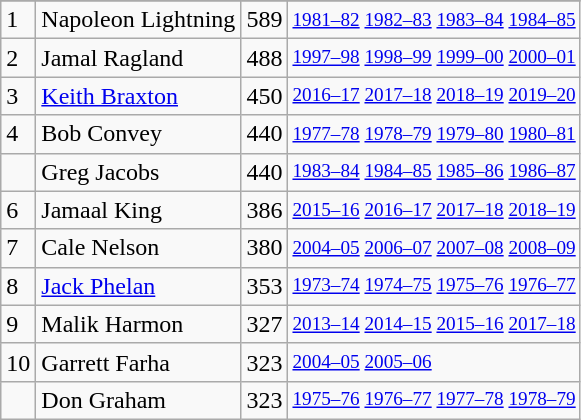<table class="wikitable">
<tr>
</tr>
<tr>
<td>1</td>
<td>Napoleon Lightning</td>
<td>589</td>
<td style="font-size:80%;"><a href='#'>1981–82</a> <a href='#'>1982–83</a> <a href='#'>1983–84</a> <a href='#'>1984–85</a></td>
</tr>
<tr>
<td>2</td>
<td>Jamal Ragland</td>
<td>488</td>
<td style="font-size:80%;"><a href='#'>1997–98</a> <a href='#'>1998–99</a> <a href='#'>1999–00</a> <a href='#'>2000–01</a></td>
</tr>
<tr>
<td>3</td>
<td><a href='#'>Keith Braxton</a></td>
<td>450</td>
<td style="font-size:80%;"><a href='#'>2016–17</a> <a href='#'>2017–18</a> <a href='#'>2018–19</a> <a href='#'>2019–20</a></td>
</tr>
<tr>
<td>4</td>
<td>Bob Convey</td>
<td>440</td>
<td style="font-size:80%;"><a href='#'>1977–78</a> <a href='#'>1978–79</a> <a href='#'>1979–80</a> <a href='#'>1980–81</a></td>
</tr>
<tr>
<td></td>
<td>Greg Jacobs</td>
<td>440</td>
<td style="font-size:80%;"><a href='#'>1983–84</a> <a href='#'>1984–85</a> <a href='#'>1985–86</a> <a href='#'>1986–87</a></td>
</tr>
<tr>
<td>6</td>
<td>Jamaal King</td>
<td>386</td>
<td style="font-size:80%;"><a href='#'>2015–16</a> <a href='#'>2016–17</a> <a href='#'>2017–18</a> <a href='#'>2018–19</a></td>
</tr>
<tr>
<td>7</td>
<td>Cale Nelson</td>
<td>380</td>
<td style="font-size:80%;"><a href='#'>2004–05</a> <a href='#'>2006–07</a> <a href='#'>2007–08</a> <a href='#'>2008–09</a></td>
</tr>
<tr>
<td>8</td>
<td><a href='#'>Jack Phelan</a></td>
<td>353</td>
<td style="font-size:80%;"><a href='#'>1973–74</a> <a href='#'>1974–75</a> <a href='#'>1975–76</a> <a href='#'>1976–77</a></td>
</tr>
<tr>
<td>9</td>
<td>Malik Harmon</td>
<td>327</td>
<td style="font-size:80%;"><a href='#'>2013–14</a> <a href='#'>2014–15</a> <a href='#'>2015–16</a> <a href='#'>2017–18</a></td>
</tr>
<tr>
<td>10</td>
<td>Garrett Farha</td>
<td>323</td>
<td style="font-size:80%;"><a href='#'>2004–05</a> <a href='#'>2005–06</a></td>
</tr>
<tr>
<td></td>
<td>Don Graham</td>
<td>323</td>
<td style="font-size:80%;"><a href='#'>1975–76</a> <a href='#'>1976–77</a> <a href='#'>1977–78</a> <a href='#'>1978–79</a></td>
</tr>
</table>
